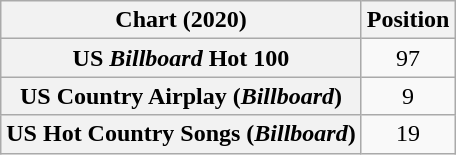<table class="wikitable sortable plainrowheaders" style="text-align:center">
<tr>
<th scope="col">Chart (2020)</th>
<th scope="col">Position</th>
</tr>
<tr>
<th scope="row">US <em>Billboard</em> Hot 100</th>
<td>97</td>
</tr>
<tr>
<th scope="row">US Country Airplay (<em>Billboard</em>)</th>
<td>9</td>
</tr>
<tr>
<th scope="row">US Hot Country Songs (<em>Billboard</em>)</th>
<td>19</td>
</tr>
</table>
